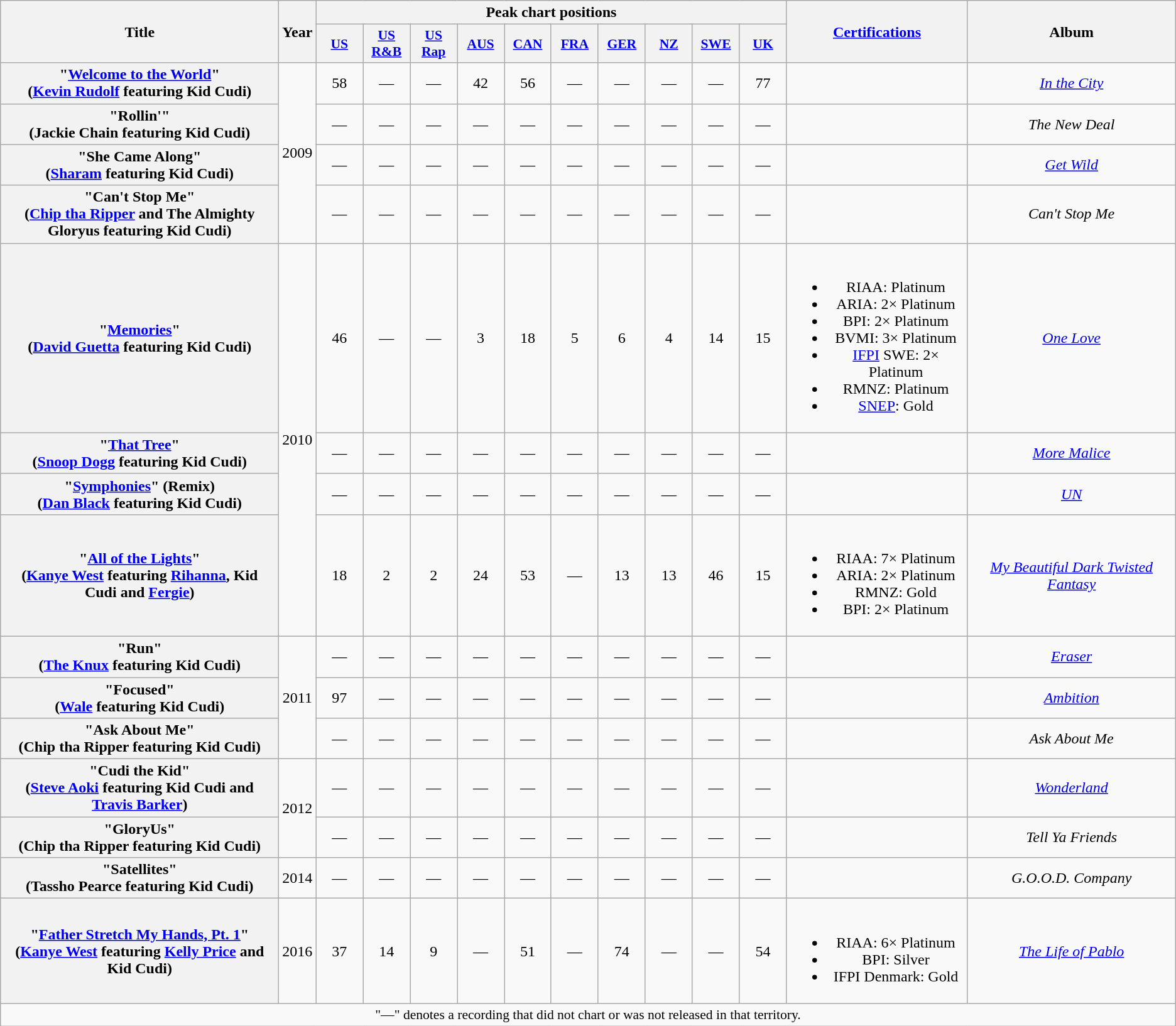<table class="wikitable plainrowheaders" style="text-align:center;" border="1">
<tr>
<th scope="col" rowspan="2" style="width:18em;">Title</th>
<th scope="col" rowspan="2">Year</th>
<th scope="col" colspan="10">Peak chart positions</th>
<th scope="col" rowspan="2"><a href='#'>Certifications</a></th>
<th scope="col" rowspan="2">Album</th>
</tr>
<tr>
<th scope="col" style="width:3em;font-size:90%;"><a href='#'>US</a><br></th>
<th scope="col" style="width:3em;font-size:90%;"><a href='#'>US<br>R&B</a><br></th>
<th scope="col" style="width:3em;font-size:90%;"><a href='#'>US<br>Rap</a><br></th>
<th scope="col" style="width:3em;font-size:90%;"><a href='#'>AUS</a><br></th>
<th scope="col" style="width:3em;font-size:90%;"><a href='#'>CAN</a><br></th>
<th scope="col" style="width:3em;font-size:90%;"><a href='#'>FRA</a><br></th>
<th scope="col" style="width:3em;font-size:90%;"><a href='#'>GER</a><br></th>
<th scope="col" style="width:3em;font-size:90%;"><a href='#'>NZ</a><br></th>
<th scope="col" style="width:3em;font-size:90%;"><a href='#'>SWE</a><br></th>
<th scope="col" style="width:3em;font-size:90%;"><a href='#'>UK</a><br></th>
</tr>
<tr>
<th scope="row">"<a href='#'>Welcome to the World</a>"<br><span>(<a href='#'>Kevin Rudolf</a> featuring Kid Cudi)</span></th>
<td rowspan="4">2009</td>
<td>58</td>
<td>—</td>
<td>—</td>
<td>42</td>
<td>56</td>
<td>—</td>
<td>—</td>
<td>—</td>
<td>—</td>
<td>77</td>
<td></td>
<td><em><a href='#'>In the City</a></em></td>
</tr>
<tr>
<th scope="row">"Rollin'"<br><span>(Jackie Chain featuring Kid Cudi)</span></th>
<td>—</td>
<td>—</td>
<td>—</td>
<td>—</td>
<td>—</td>
<td>—</td>
<td>—</td>
<td>—</td>
<td>—</td>
<td>—</td>
<td></td>
<td><em>The New Deal</em></td>
</tr>
<tr>
<th scope="row">"She Came Along"<br><span>(<a href='#'>Sharam</a> featuring Kid Cudi)</span></th>
<td>—</td>
<td>—</td>
<td>—</td>
<td>—</td>
<td>—</td>
<td>—</td>
<td>—</td>
<td>—</td>
<td>—</td>
<td>—</td>
<td></td>
<td><em><a href='#'>Get Wild</a></em></td>
</tr>
<tr>
<th scope="row">"Can't Stop Me"<br><span>(<a href='#'>Chip tha Ripper</a> and The Almighty Gloryus featuring Kid Cudi)</span></th>
<td>—</td>
<td>—</td>
<td>—</td>
<td>—</td>
<td>—</td>
<td>—</td>
<td>—</td>
<td>—</td>
<td>—</td>
<td>—</td>
<td></td>
<td><em>Can't Stop Me</em></td>
</tr>
<tr>
<th scope="row">"<a href='#'>Memories</a>"<br><span>(<a href='#'>David Guetta</a> featuring Kid Cudi)</span></th>
<td rowspan="4">2010</td>
<td>46</td>
<td>—</td>
<td>—</td>
<td>3</td>
<td>18</td>
<td>5</td>
<td>6</td>
<td>4</td>
<td>14</td>
<td>15</td>
<td><br><ul><li>RIAA: Platinum</li><li>ARIA: 2× Platinum</li><li>BPI: 2× Platinum</li><li>BVMI: 3× Platinum</li><li><a href='#'>IFPI</a> SWE: 2× Platinum</li><li>RMNZ: Platinum</li><li><a href='#'>SNEP</a>: Gold</li></ul></td>
<td><em><a href='#'>One Love</a></em></td>
</tr>
<tr>
<th scope="row">"<a href='#'>That Tree</a>"<br><span>(<a href='#'>Snoop Dogg</a> featuring Kid Cudi)</span></th>
<td>—</td>
<td>—</td>
<td>—</td>
<td>—</td>
<td>—</td>
<td>—</td>
<td>—</td>
<td>—</td>
<td>—</td>
<td>—</td>
<td></td>
<td><em><a href='#'>More Malice</a></em></td>
</tr>
<tr>
<th scope="row">"<a href='#'>Symphonies</a>" (Remix)<br><span>(<a href='#'>Dan Black</a> featuring Kid Cudi)</span></th>
<td>—</td>
<td>—</td>
<td>—</td>
<td>—</td>
<td>—</td>
<td>—</td>
<td>—</td>
<td>—</td>
<td>—</td>
<td>—</td>
<td></td>
<td><em><a href='#'>UN</a></em></td>
</tr>
<tr>
<th scope="row">"<a href='#'>All of the Lights</a>"<br><span>(<a href='#'>Kanye West</a> featuring <a href='#'>Rihanna</a>, Kid Cudi and <a href='#'>Fergie</a>)</span></th>
<td>18</td>
<td>2</td>
<td>2</td>
<td>24</td>
<td>53</td>
<td>—</td>
<td>13</td>
<td>13</td>
<td>46</td>
<td>15</td>
<td><br><ul><li>RIAA: 7× Platinum</li><li>ARIA: 2× Platinum</li><li>RMNZ: Gold</li><li>BPI: 2× Platinum</li></ul></td>
<td><em><a href='#'>My Beautiful Dark Twisted Fantasy</a></em></td>
</tr>
<tr>
<th scope="row">"Run"<br><span>(<a href='#'>The Knux</a> featuring Kid Cudi)</span></th>
<td rowspan="3">2011</td>
<td>—</td>
<td>—</td>
<td>—</td>
<td>—</td>
<td>—</td>
<td>—</td>
<td>—</td>
<td>—</td>
<td>—</td>
<td>—</td>
<td></td>
<td><em><a href='#'>Eraser</a></em></td>
</tr>
<tr>
<th scope="row">"Focused"<br><span>(<a href='#'>Wale</a> featuring Kid Cudi)</span></th>
<td>97</td>
<td>—</td>
<td>—</td>
<td>—</td>
<td>—</td>
<td>—</td>
<td>—</td>
<td>—</td>
<td>—</td>
<td>—</td>
<td></td>
<td><em><a href='#'>Ambition</a></em></td>
</tr>
<tr>
<th scope="row">"Ask About Me"<br><span>(Chip tha Ripper featuring Kid Cudi)</span></th>
<td>—</td>
<td>—</td>
<td>—</td>
<td>—</td>
<td>—</td>
<td>—</td>
<td>—</td>
<td>—</td>
<td>—</td>
<td>—</td>
<td></td>
<td><em>Ask About Me</em></td>
</tr>
<tr>
<th scope="row">"Cudi the Kid"<br><span>(<a href='#'>Steve Aoki</a> featuring Kid Cudi and <a href='#'>Travis Barker</a>)</span></th>
<td rowspan="2">2012</td>
<td>—</td>
<td>—</td>
<td>—</td>
<td>—</td>
<td>—</td>
<td>—</td>
<td>—</td>
<td>—</td>
<td>—</td>
<td>—</td>
<td></td>
<td><em><a href='#'>Wonderland</a></em></td>
</tr>
<tr>
<th scope="row">"GloryUs"<br><span>(Chip tha Ripper featuring Kid Cudi)</span></th>
<td>—</td>
<td>—</td>
<td>—</td>
<td>—</td>
<td>—</td>
<td>—</td>
<td>—</td>
<td>—</td>
<td>—</td>
<td>—</td>
<td></td>
<td><em>Tell Ya Friends</em></td>
</tr>
<tr>
<th scope="row">"Satellites"<br><span>(Tassho Pearce featuring Kid Cudi)</span></th>
<td>2014</td>
<td>—</td>
<td>—</td>
<td>—</td>
<td>—</td>
<td>—</td>
<td>—</td>
<td>—</td>
<td>—</td>
<td>—</td>
<td>—</td>
<td></td>
<td><em>G.O.O.D. Company</em></td>
</tr>
<tr>
<th scope="row">"<a href='#'>Father Stretch My Hands, Pt. 1</a>"<br><span>(<a href='#'>Kanye West</a> featuring <a href='#'>Kelly Price</a> and Kid Cudi)</span></th>
<td>2016</td>
<td>37</td>
<td>14</td>
<td>9</td>
<td>—</td>
<td>51</td>
<td>—</td>
<td>74</td>
<td>—</td>
<td>—</td>
<td>54</td>
<td><br><ul><li>RIAA: 6× Platinum</li><li>BPI: Silver</li><li>IFPI Denmark: Gold</li></ul></td>
<td><em><a href='#'>The Life of Pablo</a></em></td>
</tr>
<tr>
<td colspan="14" style="font-size:90%">"—" denotes a recording that did not chart or was not released in that territory.</td>
</tr>
</table>
